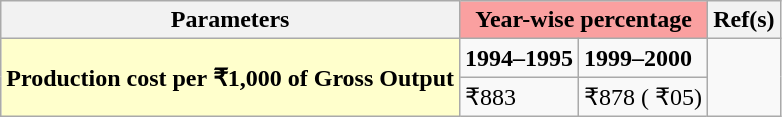<table class="wikitable">
<tr>
<th>Parameters</th>
<th colspan="2" style="background: #FAA0A0;">Year-wise percentage</th>
<th>Ref(s)</th>
</tr>
<tr>
<td rowspan="2" style="background:#FFFFCC";><strong>Production cost per ₹1,000 of Gross Output</strong></td>
<td colspan="1"><strong>1994–1995</strong></td>
<td colspan="1"><strong>1999–2000</strong></td>
<td rowspan="2"></td>
</tr>
<tr>
<td colspan="1">₹883</td>
<td colspan="1">₹878 ( ₹05)</td>
</tr>
</table>
